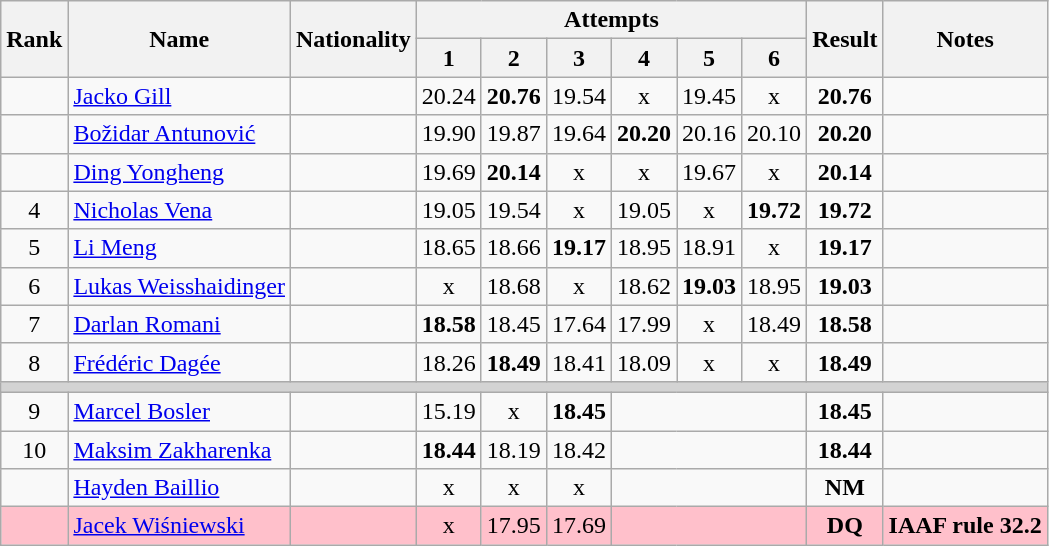<table class="wikitable sortable" style="text-align:center">
<tr>
<th rowspan=2>Rank</th>
<th rowspan=2>Name</th>
<th rowspan=2>Nationality</th>
<th colspan=6>Attempts</th>
<th rowspan=2>Result</th>
<th rowspan=2>Notes</th>
</tr>
<tr>
<th>1</th>
<th>2</th>
<th>3</th>
<th>4</th>
<th>5</th>
<th>6</th>
</tr>
<tr>
<td></td>
<td align=left><a href='#'>Jacko Gill</a></td>
<td align=left></td>
<td>20.24</td>
<td><strong>20.76</strong></td>
<td>19.54</td>
<td>x</td>
<td>19.45</td>
<td>x</td>
<td><strong>20.76</strong></td>
<td></td>
</tr>
<tr>
<td></td>
<td align=left><a href='#'>Božidar Antunović</a></td>
<td align=left></td>
<td>19.90</td>
<td>19.87</td>
<td>19.64</td>
<td><strong>20.20</strong></td>
<td>20.16</td>
<td>20.10</td>
<td><strong>20.20</strong></td>
<td></td>
</tr>
<tr>
<td></td>
<td align=left><a href='#'>Ding Yongheng</a></td>
<td align=left></td>
<td>19.69</td>
<td><strong>20.14</strong></td>
<td>x</td>
<td>x</td>
<td>19.67</td>
<td>x</td>
<td><strong>20.14</strong></td>
<td></td>
</tr>
<tr>
<td>4</td>
<td align=left><a href='#'>Nicholas Vena</a></td>
<td align=left></td>
<td>19.05</td>
<td>19.54</td>
<td>x</td>
<td>19.05</td>
<td>x</td>
<td><strong>19.72</strong></td>
<td><strong>19.72</strong></td>
<td></td>
</tr>
<tr>
<td>5</td>
<td align=left><a href='#'>Li Meng</a></td>
<td align=left></td>
<td>18.65</td>
<td>18.66</td>
<td><strong>19.17</strong></td>
<td>18.95</td>
<td>18.91</td>
<td>x</td>
<td><strong>19.17</strong></td>
<td></td>
</tr>
<tr>
<td>6</td>
<td align=left><a href='#'>Lukas Weisshaidinger</a></td>
<td align=left></td>
<td>x</td>
<td>18.68</td>
<td>x</td>
<td>18.62</td>
<td><strong>19.03</strong></td>
<td>18.95</td>
<td><strong>19.03</strong></td>
<td></td>
</tr>
<tr>
<td>7</td>
<td align=left><a href='#'>Darlan Romani</a></td>
<td align=left></td>
<td><strong>18.58</strong></td>
<td>18.45</td>
<td>17.64</td>
<td>17.99</td>
<td>x</td>
<td>18.49</td>
<td><strong>18.58</strong></td>
<td></td>
</tr>
<tr>
<td>8</td>
<td align=left><a href='#'>Frédéric Dagée</a></td>
<td align=left></td>
<td>18.26</td>
<td><strong>18.49</strong></td>
<td>18.41</td>
<td>18.09</td>
<td>x</td>
<td>x</td>
<td><strong>18.49</strong></td>
<td></td>
</tr>
<tr>
<td colspan=11 bgcolor=lightgray></td>
</tr>
<tr>
<td>9</td>
<td align=left><a href='#'>Marcel Bosler</a></td>
<td align=left></td>
<td>15.19</td>
<td>x</td>
<td><strong>18.45</strong></td>
<td colspan=3></td>
<td><strong>18.45</strong></td>
<td></td>
</tr>
<tr>
<td>10</td>
<td align=left><a href='#'>Maksim Zakharenka</a></td>
<td align=left></td>
<td><strong>18.44</strong></td>
<td>18.19</td>
<td>18.42</td>
<td colspan=3></td>
<td><strong>18.44</strong></td>
<td></td>
</tr>
<tr>
<td></td>
<td align=left><a href='#'>Hayden Baillio</a></td>
<td align=left></td>
<td>x</td>
<td>x</td>
<td>x</td>
<td colspan=3></td>
<td><strong>NM</strong></td>
<td></td>
</tr>
<tr bgcolor=pink>
<td></td>
<td align=left><a href='#'>Jacek Wiśniewski</a></td>
<td align=left></td>
<td>x</td>
<td>17.95</td>
<td>17.69</td>
<td colspan=3></td>
<td><strong>DQ</strong></td>
<td><strong>IAAF rule 32.2</strong></td>
</tr>
</table>
